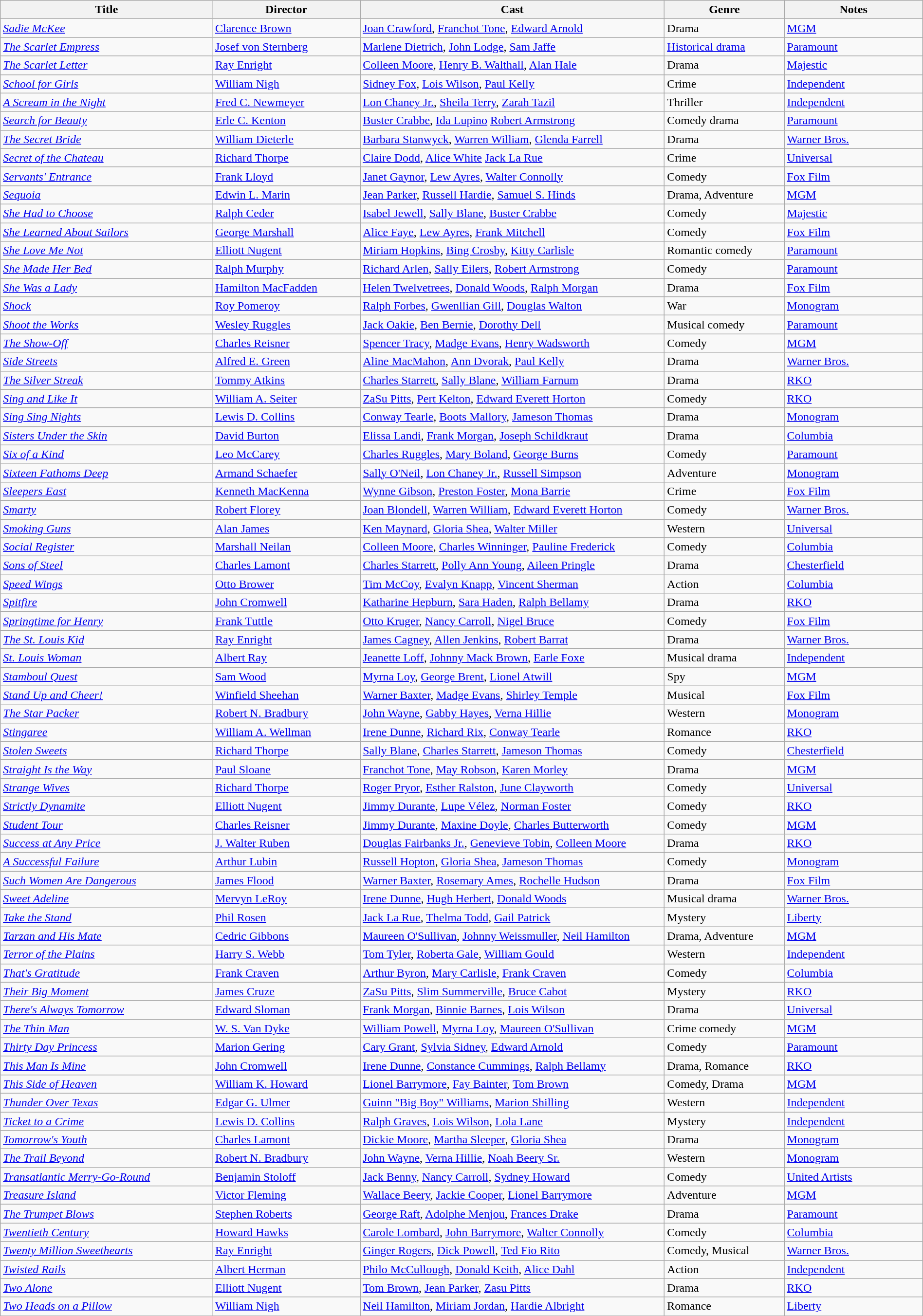<table class="wikitable" style="width:100%;">
<tr>
<th style="width:23%;">Title</th>
<th style="width:16%;">Director</th>
<th style="width:33%;">Cast</th>
<th style="width:13%;">Genre</th>
<th style="width:15%;">Notes</th>
</tr>
<tr>
<td><em><a href='#'>Sadie McKee</a></em></td>
<td><a href='#'>Clarence Brown</a></td>
<td><a href='#'>Joan Crawford</a>, <a href='#'>Franchot Tone</a>, <a href='#'>Edward Arnold</a></td>
<td>Drama</td>
<td><a href='#'>MGM</a></td>
</tr>
<tr>
<td><em><a href='#'>The Scarlet Empress</a></em></td>
<td><a href='#'>Josef von Sternberg</a></td>
<td><a href='#'>Marlene Dietrich</a>, <a href='#'>John Lodge</a>, <a href='#'>Sam Jaffe</a></td>
<td><a href='#'>Historical drama</a></td>
<td><a href='#'>Paramount</a></td>
</tr>
<tr>
<td><em><a href='#'>The Scarlet Letter</a></em></td>
<td><a href='#'>Ray Enright</a></td>
<td><a href='#'>Colleen Moore</a>, <a href='#'>Henry B. Walthall</a>, <a href='#'>Alan Hale</a></td>
<td>Drama</td>
<td><a href='#'>Majestic</a></td>
</tr>
<tr>
<td><em><a href='#'>School for Girls</a></em></td>
<td><a href='#'>William Nigh</a></td>
<td><a href='#'>Sidney Fox</a>, <a href='#'>Lois Wilson</a>, <a href='#'>Paul Kelly</a></td>
<td>Crime</td>
<td><a href='#'>Independent</a></td>
</tr>
<tr>
<td><em><a href='#'>A Scream in the Night</a></em></td>
<td><a href='#'>Fred C. Newmeyer</a></td>
<td><a href='#'>Lon Chaney Jr.</a>, <a href='#'>Sheila Terry</a>, <a href='#'>Zarah Tazil</a></td>
<td>Thriller</td>
<td><a href='#'>Independent</a></td>
</tr>
<tr>
<td><em><a href='#'>Search for Beauty</a></em></td>
<td><a href='#'>Erle C. Kenton</a></td>
<td><a href='#'>Buster Crabbe</a>, <a href='#'>Ida Lupino</a> <a href='#'>Robert Armstrong</a></td>
<td>Comedy drama</td>
<td><a href='#'>Paramount</a></td>
</tr>
<tr>
<td><em><a href='#'>The Secret Bride</a></em></td>
<td><a href='#'>William Dieterle</a></td>
<td><a href='#'>Barbara Stanwyck</a>, <a href='#'>Warren William</a>, <a href='#'>Glenda Farrell</a></td>
<td>Drama</td>
<td><a href='#'>Warner Bros.</a></td>
</tr>
<tr>
<td><em><a href='#'>Secret of the Chateau</a></em></td>
<td><a href='#'>Richard Thorpe</a></td>
<td><a href='#'>Claire Dodd</a>, <a href='#'>Alice White</a> <a href='#'>Jack La Rue</a></td>
<td>Crime</td>
<td><a href='#'>Universal</a></td>
</tr>
<tr>
<td><em><a href='#'>Servants' Entrance</a></em></td>
<td><a href='#'>Frank Lloyd</a></td>
<td><a href='#'>Janet Gaynor</a>, <a href='#'>Lew Ayres</a>, <a href='#'>Walter Connolly</a></td>
<td>Comedy</td>
<td><a href='#'>Fox Film</a></td>
</tr>
<tr>
<td><em><a href='#'>Sequoia</a></em></td>
<td><a href='#'>Edwin L. Marin</a></td>
<td><a href='#'>Jean Parker</a>, <a href='#'>Russell Hardie</a>, <a href='#'>Samuel S. Hinds</a></td>
<td>Drama, Adventure</td>
<td><a href='#'>MGM</a></td>
</tr>
<tr>
<td><em><a href='#'>She Had to Choose</a></em></td>
<td><a href='#'>Ralph Ceder</a></td>
<td><a href='#'>Isabel Jewell</a>, <a href='#'>Sally Blane</a>, <a href='#'>Buster Crabbe</a></td>
<td>Comedy</td>
<td><a href='#'>Majestic</a></td>
</tr>
<tr>
<td><em><a href='#'>She Learned About Sailors</a></em></td>
<td><a href='#'>George Marshall</a></td>
<td><a href='#'>Alice Faye</a>, <a href='#'>Lew Ayres</a>, <a href='#'>Frank Mitchell</a></td>
<td>Comedy</td>
<td><a href='#'>Fox Film</a></td>
</tr>
<tr>
<td><em><a href='#'>She Love Me Not</a></em></td>
<td><a href='#'>Elliott Nugent</a></td>
<td><a href='#'>Miriam Hopkins</a>, <a href='#'>Bing Crosby</a>, <a href='#'>Kitty Carlisle</a></td>
<td>Romantic comedy</td>
<td><a href='#'>Paramount</a></td>
</tr>
<tr>
<td><em><a href='#'>She Made Her Bed</a></em></td>
<td><a href='#'>Ralph Murphy</a></td>
<td><a href='#'>Richard Arlen</a>, <a href='#'>Sally Eilers</a>, <a href='#'>Robert Armstrong</a></td>
<td>Comedy</td>
<td><a href='#'>Paramount</a></td>
</tr>
<tr>
<td><em><a href='#'>She Was a Lady</a></em></td>
<td><a href='#'>Hamilton MacFadden</a></td>
<td><a href='#'>Helen Twelvetrees</a>, <a href='#'>Donald Woods</a>, <a href='#'>Ralph Morgan</a></td>
<td>Drama</td>
<td><a href='#'>Fox Film</a></td>
</tr>
<tr>
<td><em><a href='#'>Shock</a></em></td>
<td><a href='#'>Roy Pomeroy</a></td>
<td><a href='#'>Ralph Forbes</a>, <a href='#'>Gwenllian Gill</a>, <a href='#'>Douglas Walton</a></td>
<td>War</td>
<td><a href='#'>Monogram</a></td>
</tr>
<tr>
<td><em><a href='#'>Shoot the Works</a></em></td>
<td><a href='#'>Wesley Ruggles</a></td>
<td><a href='#'>Jack Oakie</a>, <a href='#'>Ben Bernie</a>, <a href='#'>Dorothy Dell</a></td>
<td>Musical comedy</td>
<td><a href='#'>Paramount</a></td>
</tr>
<tr>
<td><em><a href='#'>The Show-Off</a></em></td>
<td><a href='#'>Charles Reisner</a></td>
<td><a href='#'>Spencer Tracy</a>, <a href='#'>Madge Evans</a>, <a href='#'>Henry Wadsworth</a></td>
<td>Comedy</td>
<td><a href='#'>MGM</a></td>
</tr>
<tr>
<td><em><a href='#'>Side Streets</a></em></td>
<td><a href='#'>Alfred E. Green</a></td>
<td><a href='#'>Aline MacMahon</a>, <a href='#'>Ann Dvorak</a>, <a href='#'>Paul Kelly</a></td>
<td>Drama</td>
<td><a href='#'>Warner Bros.</a></td>
</tr>
<tr>
<td><em><a href='#'>The Silver Streak</a></em></td>
<td><a href='#'>Tommy Atkins</a></td>
<td><a href='#'>Charles Starrett</a>, <a href='#'>Sally Blane</a>, <a href='#'>William Farnum</a></td>
<td>Drama</td>
<td><a href='#'>RKO</a></td>
</tr>
<tr>
<td><em><a href='#'>Sing and Like It</a></em></td>
<td><a href='#'>William A. Seiter</a></td>
<td><a href='#'>ZaSu Pitts</a>, <a href='#'>Pert Kelton</a>, <a href='#'>Edward Everett Horton</a></td>
<td>Comedy</td>
<td><a href='#'>RKO</a></td>
</tr>
<tr>
<td><em><a href='#'>Sing Sing Nights</a></em></td>
<td><a href='#'>Lewis D. Collins</a></td>
<td><a href='#'>Conway Tearle</a>, <a href='#'>Boots Mallory</a>, <a href='#'>Jameson Thomas</a></td>
<td>Drama</td>
<td><a href='#'>Monogram</a></td>
</tr>
<tr>
<td><em><a href='#'>Sisters Under the Skin</a></em></td>
<td><a href='#'>David Burton</a></td>
<td><a href='#'>Elissa Landi</a>, <a href='#'>Frank Morgan</a>, <a href='#'>Joseph Schildkraut</a></td>
<td>Drama</td>
<td><a href='#'>Columbia</a></td>
</tr>
<tr>
<td><em><a href='#'>Six of a Kind</a></em></td>
<td><a href='#'>Leo McCarey</a></td>
<td><a href='#'>Charles Ruggles</a>, <a href='#'>Mary Boland</a>, <a href='#'>George Burns</a></td>
<td>Comedy</td>
<td><a href='#'>Paramount</a></td>
</tr>
<tr>
<td><em><a href='#'>Sixteen Fathoms Deep</a></em></td>
<td><a href='#'>Armand Schaefer</a></td>
<td><a href='#'>Sally O'Neil</a>, <a href='#'>Lon Chaney Jr.</a>, <a href='#'>Russell Simpson</a></td>
<td>Adventure</td>
<td><a href='#'>Monogram</a></td>
</tr>
<tr>
<td><em><a href='#'>Sleepers East</a></em></td>
<td><a href='#'>Kenneth MacKenna</a></td>
<td><a href='#'>Wynne Gibson</a>, <a href='#'>Preston Foster</a>, <a href='#'>Mona Barrie</a></td>
<td>Crime</td>
<td><a href='#'>Fox Film</a></td>
</tr>
<tr>
<td><em><a href='#'>Smarty</a></em></td>
<td><a href='#'>Robert Florey</a></td>
<td><a href='#'>Joan Blondell</a>, <a href='#'>Warren William</a>, <a href='#'>Edward Everett Horton</a></td>
<td>Comedy</td>
<td><a href='#'>Warner Bros.</a></td>
</tr>
<tr>
<td><em><a href='#'>Smoking Guns</a></em></td>
<td><a href='#'>Alan James</a></td>
<td><a href='#'>Ken Maynard</a>, <a href='#'>Gloria Shea</a>, <a href='#'>Walter Miller</a></td>
<td>Western</td>
<td><a href='#'>Universal</a></td>
</tr>
<tr>
<td><em><a href='#'>Social Register</a></em></td>
<td><a href='#'>Marshall Neilan</a></td>
<td><a href='#'>Colleen Moore</a>, <a href='#'>Charles Winninger</a>, <a href='#'>Pauline Frederick</a></td>
<td>Comedy</td>
<td><a href='#'>Columbia</a></td>
</tr>
<tr>
<td><em><a href='#'>Sons of Steel</a></em></td>
<td><a href='#'>Charles Lamont</a></td>
<td><a href='#'>Charles Starrett</a>, <a href='#'>Polly Ann Young</a>, <a href='#'>Aileen Pringle</a></td>
<td>Drama</td>
<td><a href='#'>Chesterfield</a></td>
</tr>
<tr>
<td><em><a href='#'>Speed Wings</a></em></td>
<td><a href='#'>Otto Brower</a></td>
<td><a href='#'>Tim McCoy</a>, <a href='#'>Evalyn Knapp</a>, <a href='#'>Vincent Sherman</a></td>
<td>Action</td>
<td><a href='#'>Columbia</a></td>
</tr>
<tr>
<td><em><a href='#'>Spitfire</a></em></td>
<td><a href='#'>John Cromwell</a></td>
<td><a href='#'>Katharine Hepburn</a>, <a href='#'>Sara Haden</a>, <a href='#'>Ralph Bellamy</a></td>
<td>Drama</td>
<td><a href='#'>RKO</a></td>
</tr>
<tr>
<td><em><a href='#'>Springtime for Henry</a></em></td>
<td><a href='#'>Frank Tuttle</a></td>
<td><a href='#'>Otto Kruger</a>, <a href='#'>Nancy Carroll</a>, <a href='#'>Nigel Bruce</a></td>
<td>Comedy</td>
<td><a href='#'>Fox Film</a></td>
</tr>
<tr>
<td><em><a href='#'>The St. Louis Kid</a></em></td>
<td><a href='#'>Ray Enright</a></td>
<td><a href='#'>James Cagney</a>, <a href='#'>Allen Jenkins</a>, <a href='#'>Robert Barrat</a></td>
<td>Drama</td>
<td><a href='#'>Warner Bros.</a></td>
</tr>
<tr>
<td><em><a href='#'>St. Louis Woman</a></em></td>
<td><a href='#'>Albert Ray</a></td>
<td><a href='#'>Jeanette Loff</a>, <a href='#'>Johnny Mack Brown</a>, <a href='#'>Earle Foxe</a></td>
<td>Musical drama</td>
<td><a href='#'>Independent</a></td>
</tr>
<tr>
<td><em><a href='#'>Stamboul Quest</a></em></td>
<td><a href='#'>Sam Wood</a></td>
<td><a href='#'>Myrna Loy</a>, <a href='#'>George Brent</a>, <a href='#'>Lionel Atwill</a></td>
<td>Spy</td>
<td><a href='#'>MGM</a></td>
</tr>
<tr>
<td><em><a href='#'>Stand Up and Cheer!</a></em></td>
<td><a href='#'>Winfield Sheehan</a></td>
<td><a href='#'>Warner Baxter</a>, <a href='#'>Madge Evans</a>, <a href='#'>Shirley Temple</a></td>
<td>Musical</td>
<td><a href='#'>Fox Film</a></td>
</tr>
<tr>
<td><em><a href='#'>The Star Packer</a></em></td>
<td><a href='#'>Robert N. Bradbury</a></td>
<td><a href='#'>John Wayne</a>, <a href='#'>Gabby Hayes</a>, <a href='#'>Verna Hillie</a></td>
<td>Western</td>
<td><a href='#'>Monogram</a></td>
</tr>
<tr>
<td><em><a href='#'>Stingaree</a></em></td>
<td><a href='#'>William A. Wellman</a></td>
<td><a href='#'>Irene Dunne</a>, <a href='#'>Richard Rix</a>, <a href='#'>Conway Tearle</a></td>
<td>Romance</td>
<td><a href='#'>RKO</a></td>
</tr>
<tr>
<td><em><a href='#'>Stolen Sweets</a></em></td>
<td><a href='#'>Richard Thorpe</a></td>
<td><a href='#'>Sally Blane</a>, <a href='#'>Charles Starrett</a>, <a href='#'>Jameson Thomas</a></td>
<td>Comedy</td>
<td><a href='#'>Chesterfield</a></td>
</tr>
<tr>
<td><em><a href='#'>Straight Is the Way</a></em></td>
<td><a href='#'>Paul Sloane</a></td>
<td><a href='#'>Franchot Tone</a>, <a href='#'>May Robson</a>, <a href='#'>Karen Morley</a></td>
<td>Drama</td>
<td><a href='#'>MGM</a></td>
</tr>
<tr>
<td><em><a href='#'>Strange Wives</a></em></td>
<td><a href='#'>Richard Thorpe</a></td>
<td><a href='#'>Roger Pryor</a>, <a href='#'>Esther Ralston</a>, <a href='#'>June Clayworth</a></td>
<td>Comedy</td>
<td><a href='#'>Universal</a></td>
</tr>
<tr>
<td><em><a href='#'>Strictly Dynamite</a></em></td>
<td><a href='#'>Elliott Nugent</a></td>
<td><a href='#'>Jimmy Durante</a>, <a href='#'>Lupe Vélez</a>, <a href='#'>Norman Foster</a></td>
<td>Comedy</td>
<td><a href='#'>RKO</a></td>
</tr>
<tr>
<td><em><a href='#'>Student Tour</a></em></td>
<td><a href='#'>Charles Reisner</a></td>
<td><a href='#'>Jimmy Durante</a>, <a href='#'>Maxine Doyle</a>, <a href='#'>Charles Butterworth</a></td>
<td>Comedy</td>
<td><a href='#'>MGM</a></td>
</tr>
<tr>
<td><em><a href='#'>Success at Any Price</a></em></td>
<td><a href='#'>J. Walter Ruben</a></td>
<td><a href='#'>Douglas Fairbanks Jr.</a>, <a href='#'>Genevieve Tobin</a>, <a href='#'>Colleen Moore</a></td>
<td>Drama</td>
<td><a href='#'>RKO</a></td>
</tr>
<tr>
<td><em><a href='#'>A Successful Failure</a></em></td>
<td><a href='#'>Arthur Lubin</a></td>
<td><a href='#'>Russell Hopton</a>, <a href='#'>Gloria Shea</a>, <a href='#'>Jameson Thomas</a></td>
<td>Comedy</td>
<td><a href='#'>Monogram</a></td>
</tr>
<tr>
<td><em><a href='#'>Such Women Are Dangerous</a></em></td>
<td><a href='#'>James Flood</a></td>
<td><a href='#'>Warner Baxter</a>, <a href='#'>Rosemary Ames</a>, <a href='#'>Rochelle Hudson</a></td>
<td>Drama</td>
<td><a href='#'>Fox Film</a></td>
</tr>
<tr>
<td><em><a href='#'>Sweet Adeline</a></em></td>
<td><a href='#'>Mervyn LeRoy</a></td>
<td><a href='#'>Irene Dunne</a>, <a href='#'>Hugh Herbert</a>, <a href='#'>Donald Woods</a></td>
<td>Musical drama</td>
<td><a href='#'>Warner Bros.</a></td>
</tr>
<tr>
<td><em><a href='#'>Take the Stand</a></em></td>
<td><a href='#'>Phil Rosen</a></td>
<td><a href='#'>Jack La Rue</a>, <a href='#'>Thelma Todd</a>, <a href='#'>Gail Patrick</a></td>
<td>Mystery</td>
<td><a href='#'>Liberty</a></td>
</tr>
<tr>
<td><em><a href='#'>Tarzan and His Mate</a></em></td>
<td><a href='#'>Cedric Gibbons</a></td>
<td><a href='#'>Maureen O'Sullivan</a>, <a href='#'>Johnny Weissmuller</a>, <a href='#'>Neil Hamilton</a></td>
<td>Drama, Adventure</td>
<td><a href='#'>MGM</a></td>
</tr>
<tr>
<td><em><a href='#'>Terror of the Plains</a></em></td>
<td><a href='#'>Harry S. Webb</a></td>
<td><a href='#'>Tom Tyler</a>, <a href='#'>Roberta Gale</a>, <a href='#'>William Gould</a></td>
<td>Western</td>
<td><a href='#'>Independent</a></td>
</tr>
<tr>
<td><em><a href='#'>That's Gratitude</a></em></td>
<td><a href='#'>Frank Craven</a></td>
<td><a href='#'>Arthur Byron</a>, <a href='#'>Mary Carlisle</a>, <a href='#'>Frank Craven</a></td>
<td>Comedy</td>
<td><a href='#'>Columbia</a></td>
</tr>
<tr>
<td><em><a href='#'>Their Big Moment</a></em></td>
<td><a href='#'>James Cruze</a></td>
<td><a href='#'>ZaSu Pitts</a>, <a href='#'>Slim Summerville</a>, <a href='#'>Bruce Cabot</a></td>
<td>Mystery</td>
<td><a href='#'>RKO</a></td>
</tr>
<tr>
<td><em><a href='#'>There's Always Tomorrow</a></em></td>
<td><a href='#'>Edward Sloman</a></td>
<td><a href='#'>Frank Morgan</a>, <a href='#'>Binnie Barnes</a>, <a href='#'>Lois Wilson</a></td>
<td>Drama</td>
<td><a href='#'>Universal</a></td>
</tr>
<tr>
<td><em><a href='#'>The Thin Man</a></em></td>
<td><a href='#'>W. S. Van Dyke</a></td>
<td><a href='#'>William Powell</a>, <a href='#'>Myrna Loy</a>, <a href='#'>Maureen O'Sullivan</a></td>
<td>Crime comedy</td>
<td><a href='#'>MGM</a></td>
</tr>
<tr>
<td><em><a href='#'>Thirty Day Princess</a></em></td>
<td><a href='#'>Marion Gering</a></td>
<td><a href='#'>Cary Grant</a>, <a href='#'>Sylvia Sidney</a>, <a href='#'>Edward Arnold</a></td>
<td>Comedy</td>
<td><a href='#'>Paramount</a></td>
</tr>
<tr>
<td><em><a href='#'>This Man Is Mine</a></em></td>
<td><a href='#'>John Cromwell</a></td>
<td><a href='#'>Irene Dunne</a>, <a href='#'>Constance Cummings</a>, <a href='#'>Ralph Bellamy</a></td>
<td>Drama, Romance</td>
<td><a href='#'>RKO</a></td>
</tr>
<tr>
<td><em><a href='#'>This Side of Heaven</a></em></td>
<td><a href='#'>William K. Howard</a></td>
<td><a href='#'>Lionel Barrymore</a>, <a href='#'>Fay Bainter</a>, <a href='#'>Tom Brown</a></td>
<td>Comedy, Drama</td>
<td><a href='#'>MGM</a></td>
</tr>
<tr>
<td><em><a href='#'>Thunder Over Texas</a></em></td>
<td><a href='#'>Edgar G. Ulmer</a></td>
<td><a href='#'>Guinn "Big Boy" Williams</a>, <a href='#'>Marion Shilling</a></td>
<td>Western</td>
<td><a href='#'>Independent</a></td>
</tr>
<tr>
<td><em><a href='#'>Ticket to a Crime</a></em></td>
<td><a href='#'>Lewis D. Collins</a></td>
<td><a href='#'>Ralph Graves</a>, <a href='#'>Lois Wilson</a>, <a href='#'>Lola Lane</a></td>
<td>Mystery</td>
<td><a href='#'>Independent</a></td>
</tr>
<tr>
<td><em><a href='#'>Tomorrow's Youth</a></em></td>
<td><a href='#'>Charles Lamont</a></td>
<td><a href='#'>Dickie Moore</a>, <a href='#'>Martha Sleeper</a>, <a href='#'>Gloria Shea</a></td>
<td>Drama</td>
<td><a href='#'>Monogram</a></td>
</tr>
<tr>
<td><em><a href='#'>The Trail Beyond</a></em></td>
<td><a href='#'>Robert N. Bradbury</a></td>
<td><a href='#'>John Wayne</a>, <a href='#'>Verna Hillie</a>, <a href='#'>Noah Beery Sr.</a></td>
<td>Western</td>
<td><a href='#'>Monogram</a></td>
</tr>
<tr>
<td><em><a href='#'>Transatlantic Merry-Go-Round</a></em></td>
<td><a href='#'>Benjamin Stoloff</a></td>
<td><a href='#'>Jack Benny</a>, <a href='#'>Nancy Carroll</a>, <a href='#'>Sydney Howard</a></td>
<td>Comedy</td>
<td><a href='#'>United Artists</a></td>
</tr>
<tr>
<td><em><a href='#'>Treasure Island</a></em></td>
<td><a href='#'>Victor Fleming</a></td>
<td><a href='#'>Wallace Beery</a>, <a href='#'>Jackie Cooper</a>, <a href='#'>Lionel Barrymore</a></td>
<td>Adventure</td>
<td><a href='#'>MGM</a></td>
</tr>
<tr>
<td><em><a href='#'>The Trumpet Blows</a></em></td>
<td><a href='#'>Stephen Roberts</a></td>
<td><a href='#'>George Raft</a>, <a href='#'>Adolphe Menjou</a>, <a href='#'>Frances Drake</a></td>
<td>Drama</td>
<td><a href='#'>Paramount</a></td>
</tr>
<tr>
<td><em><a href='#'>Twentieth Century</a></em></td>
<td><a href='#'>Howard Hawks</a></td>
<td><a href='#'>Carole Lombard</a>, <a href='#'>John Barrymore</a>, <a href='#'>Walter Connolly</a></td>
<td>Comedy</td>
<td><a href='#'>Columbia</a></td>
</tr>
<tr>
<td><em><a href='#'>Twenty Million Sweethearts</a></em></td>
<td><a href='#'>Ray Enright</a></td>
<td><a href='#'>Ginger Rogers</a>, <a href='#'>Dick Powell</a>, <a href='#'>Ted Fio Rito</a></td>
<td>Comedy, Musical</td>
<td><a href='#'>Warner Bros.</a></td>
</tr>
<tr>
<td><em><a href='#'>Twisted Rails</a></em></td>
<td><a href='#'>Albert Herman</a></td>
<td><a href='#'>Philo McCullough</a>, <a href='#'>Donald Keith</a>, <a href='#'>Alice Dahl</a></td>
<td>Action</td>
<td><a href='#'>Independent</a></td>
</tr>
<tr>
<td><em><a href='#'>Two Alone</a></em></td>
<td><a href='#'>Elliott Nugent</a></td>
<td><a href='#'>Tom Brown</a>, <a href='#'>Jean Parker</a>, <a href='#'>Zasu Pitts</a></td>
<td>Drama</td>
<td><a href='#'>RKO</a></td>
</tr>
<tr>
<td><em><a href='#'>Two Heads on a Pillow</a></em></td>
<td><a href='#'>William Nigh</a></td>
<td><a href='#'>Neil Hamilton</a>, <a href='#'>Miriam Jordan</a>, <a href='#'>Hardie Albright</a></td>
<td>Romance</td>
<td><a href='#'>Liberty</a></td>
</tr>
<tr>
</tr>
</table>
